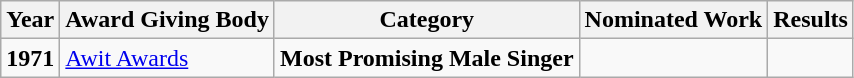<table class="wikitable">
<tr>
<th>Year</th>
<th>Award Giving Body</th>
<th>Category</th>
<th>Nominated Work</th>
<th>Results</th>
</tr>
<tr>
<td><strong>1971</strong></td>
<td><a href='#'>Awit Awards</a></td>
<td><strong>Most Promising Male Singer</strong></td>
<td></td>
<td></td>
</tr>
</table>
